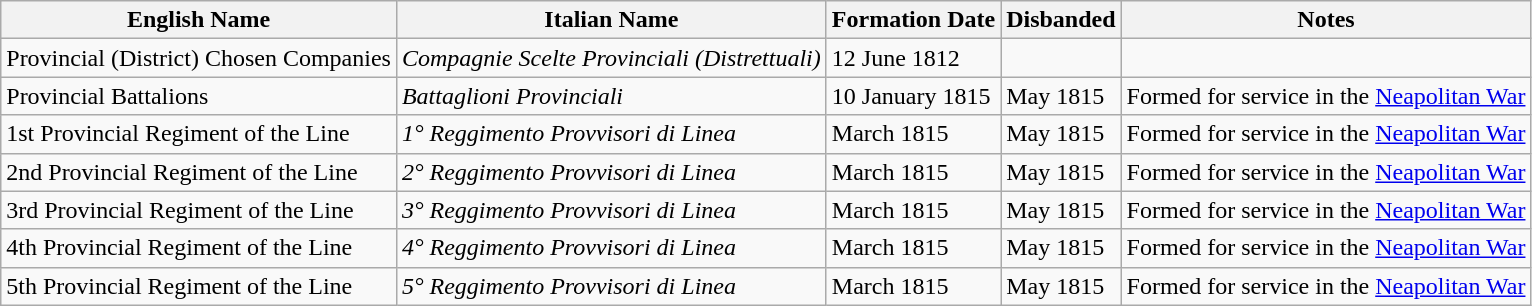<table class="wikitable sortable">
<tr>
<th>English Name</th>
<th>Italian Name</th>
<th>Formation Date</th>
<th>Disbanded</th>
<th>Notes</th>
</tr>
<tr>
<td>Provincial (District) Chosen Companies</td>
<td><em>Compagnie Scelte Provinciali (Distrettuali)</em></td>
<td>12 June 1812</td>
<td></td>
<td></td>
</tr>
<tr>
<td>Provincial Battalions</td>
<td><em>Battaglioni Provinciali</em></td>
<td>10 January 1815</td>
<td>May 1815</td>
<td>Formed for service in the <a href='#'>Neapolitan War</a></td>
</tr>
<tr>
<td>1st Provincial Regiment of the Line</td>
<td><em>1° Reggimento Provvisori di Linea</em></td>
<td>March 1815</td>
<td>May 1815</td>
<td>Formed for service in the <a href='#'>Neapolitan War</a></td>
</tr>
<tr>
<td>2nd Provincial Regiment of the Line</td>
<td><em>2° Reggimento Provvisori di Linea</em></td>
<td>March 1815</td>
<td>May 1815</td>
<td>Formed for service in the <a href='#'>Neapolitan War</a></td>
</tr>
<tr>
<td>3rd Provincial Regiment of the Line</td>
<td><em>3° Reggimento Provvisori di Linea</em></td>
<td>March 1815</td>
<td>May 1815</td>
<td>Formed for service in the <a href='#'>Neapolitan War</a></td>
</tr>
<tr>
<td>4th Provincial Regiment of the Line</td>
<td><em>4° Reggimento Provvisori di Linea</em></td>
<td>March 1815</td>
<td>May 1815</td>
<td>Formed for service in the <a href='#'>Neapolitan War</a></td>
</tr>
<tr>
<td>5th Provincial Regiment of the Line</td>
<td><em>5° Reggimento Provvisori di Linea</em></td>
<td>March 1815</td>
<td>May 1815</td>
<td>Formed for service in the <a href='#'>Neapolitan War</a></td>
</tr>
</table>
